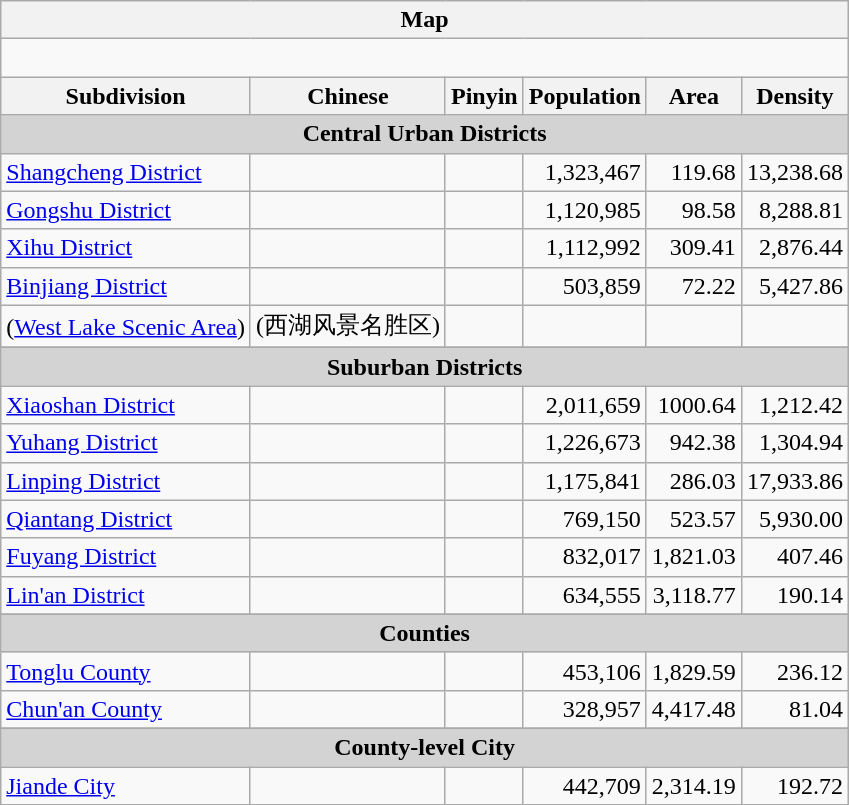<table class="wikitable" style="font-size:100%;">
<tr>
<th colspan="6">Map</th>
</tr>
<tr>
<td colspan="6"><div><br> 















</div></td>
</tr>
<tr>
<th align="left">Subdivision</th>
<th align="left">Chinese</th>
<th align="left">Pinyin</th>
<th align="left">Population </th>
<th align="left">Area </th>
<th align="left">Density</th>
</tr>
<tr style="background:#d3d3d3;">
<td colspan="7" style="text-align:center; "><strong>Central Urban Districts</strong></td>
</tr>
<tr>
<td align="left"><a href='#'>Shangcheng District</a></td>
<td align="left"></td>
<td align="right"></td>
<td align="right">1,323,467</td>
<td align="right">119.68</td>
<td align="right">13,238.68</td>
</tr>
<tr>
<td align="left"><a href='#'>Gongshu District</a></td>
<td align="left"></td>
<td align="right"></td>
<td align="right">1,120,985</td>
<td align="right">98.58</td>
<td align="right">8,288.81</td>
</tr>
<tr>
<td align="left"><a href='#'>Xihu District</a></td>
<td align="left"></td>
<td align="right"></td>
<td align="right">1,112,992</td>
<td align="right">309.41</td>
<td align="right">2,876.44</td>
</tr>
<tr>
<td align="left"><a href='#'>Binjiang District</a></td>
<td align="left"></td>
<td align="right"></td>
<td align="right">503,859</td>
<td align="right">72.22</td>
<td align="right">5,427.86</td>
</tr>
<tr>
<td>(<a href='#'>West Lake Scenic Area</a>)</td>
<td>(西湖风景名胜区)</td>
<td></td>
<td></td>
<td></td>
<td></td>
</tr>
<tr>
</tr>
<tr style="background:#d3d3d3;">
<td colspan="7" style="text-align:center; "><strong>Suburban Districts</strong></td>
</tr>
<tr>
<td align="left"><a href='#'>Xiaoshan District</a></td>
<td align="left"></td>
<td align="right"></td>
<td align="right">2,011,659</td>
<td align="right">1000.64</td>
<td align="right">1,212.42</td>
</tr>
<tr>
<td align="left"><a href='#'>Yuhang District</a></td>
<td align="left"></td>
<td align="right"></td>
<td align="right">1,226,673</td>
<td align="right">942.38</td>
<td align="right">1,304.94</td>
</tr>
<tr>
<td align="left"><a href='#'>Linping District</a></td>
<td align="left"></td>
<td align="right"></td>
<td align="right">1,175,841</td>
<td align="right">286.03</td>
<td align="right">17,933.86</td>
</tr>
<tr>
<td align="left"><a href='#'>Qiantang District</a></td>
<td align="left"></td>
<td align="right"></td>
<td align="right">769,150</td>
<td align="right">523.57</td>
<td align="right">5,930.00</td>
</tr>
<tr>
<td align="left"><a href='#'>Fuyang District</a></td>
<td align="left"></td>
<td align="right"></td>
<td align="right">832,017</td>
<td align="right">1,821.03</td>
<td align="right">407.46</td>
</tr>
<tr>
<td align="left"><a href='#'>Lin'an District</a></td>
<td align="left"></td>
<td align="right"></td>
<td align="right">634,555</td>
<td align="right">3,118.77</td>
<td align="right">190.14</td>
</tr>
<tr>
</tr>
<tr style="background:#d3d3d3;">
<td colspan="7" style="text-align:center; "><strong>Counties</strong></td>
</tr>
<tr>
<td align="left"><a href='#'>Tonglu County</a></td>
<td align="left"></td>
<td align="right"></td>
<td align="right">453,106</td>
<td align="right">1,829.59</td>
<td align="right">236.12</td>
</tr>
<tr>
<td align="left"><a href='#'>Chun'an County</a></td>
<td align="left"></td>
<td align="right"></td>
<td align="right">328,957</td>
<td align="right">4,417.48</td>
<td align="right">81.04</td>
</tr>
<tr>
</tr>
<tr style="background:#d3d3d3;">
<td colspan="7" style="text-align:center; "><strong>County-level City</strong></td>
</tr>
<tr>
<td align="left"><a href='#'>Jiande City</a></td>
<td align="left"></td>
<td align="right"></td>
<td align="right">442,709</td>
<td align="right">2,314.19</td>
<td align="right">192.72</td>
</tr>
</table>
